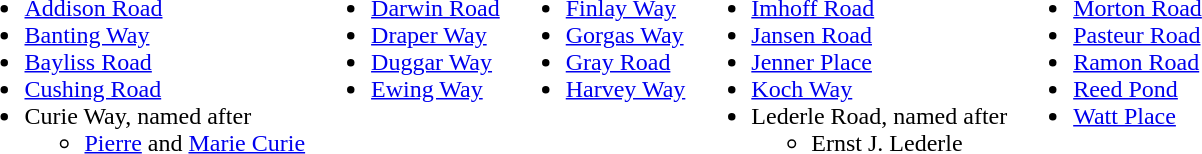<table>
<tr valign="top">
<td><br><ul><li><a href='#'>Addison Road</a></li><li><a href='#'>Banting Way</a></li><li><a href='#'>Bayliss Road</a></li><li><a href='#'>Cushing Road</a></li><li>Curie Way, named after<ul><li><a href='#'>Pierre</a> and <a href='#'>Marie Curie</a></li></ul></li></ul></td>
<td><br><ul><li><a href='#'>Darwin Road</a></li><li><a href='#'>Draper Way</a></li><li><a href='#'>Duggar Way</a></li><li><a href='#'>Ewing Way</a></li></ul></td>
<td><br><ul><li><a href='#'>Finlay Way</a></li><li><a href='#'>Gorgas Way</a></li><li><a href='#'>Gray Road</a></li><li><a href='#'>Harvey Way</a></li></ul></td>
<td><br><ul><li><a href='#'>Imhoff Road</a></li><li><a href='#'>Jansen Road</a></li><li><a href='#'>Jenner Place</a></li><li><a href='#'>Koch Way</a></li><li>Lederle Road, named after<ul><li>Ernst J. Lederle</li></ul></li></ul></td>
<td><br><ul><li><a href='#'>Morton Road</a></li><li><a href='#'>Pasteur Road</a></li><li><a href='#'>Ramon Road</a></li><li><a href='#'>Reed Pond</a></li><li><a href='#'>Watt Place</a></li></ul></td>
</tr>
</table>
